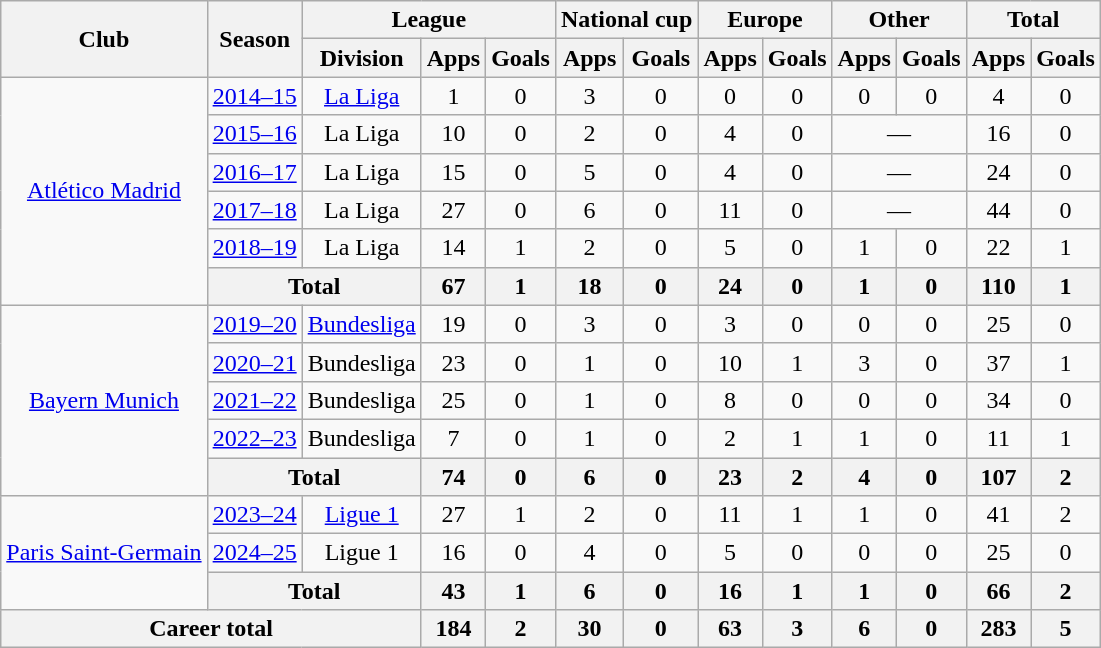<table class="wikitable" style="text-align:center">
<tr>
<th rowspan="2">Club</th>
<th rowspan="2">Season</th>
<th colspan="3">League</th>
<th colspan="2">National cup</th>
<th colspan="2">Europe</th>
<th colspan="2">Other</th>
<th colspan="2">Total</th>
</tr>
<tr>
<th>Division</th>
<th>Apps</th>
<th>Goals</th>
<th>Apps</th>
<th>Goals</th>
<th>Apps</th>
<th>Goals</th>
<th>Apps</th>
<th>Goals</th>
<th>Apps</th>
<th>Goals</th>
</tr>
<tr>
<td rowspan="6"><a href='#'>Atlético Madrid</a></td>
<td><a href='#'>2014–15</a></td>
<td><a href='#'>La Liga</a></td>
<td>1</td>
<td>0</td>
<td>3</td>
<td>0</td>
<td>0</td>
<td>0</td>
<td>0</td>
<td>0</td>
<td>4</td>
<td>0</td>
</tr>
<tr>
<td><a href='#'>2015–16</a></td>
<td>La Liga</td>
<td>10</td>
<td>0</td>
<td>2</td>
<td>0</td>
<td>4</td>
<td>0</td>
<td colspan="2">—</td>
<td>16</td>
<td>0</td>
</tr>
<tr>
<td><a href='#'>2016–17</a></td>
<td>La Liga</td>
<td>15</td>
<td>0</td>
<td>5</td>
<td>0</td>
<td>4</td>
<td>0</td>
<td colspan="2">—</td>
<td>24</td>
<td>0</td>
</tr>
<tr>
<td><a href='#'>2017–18</a></td>
<td>La Liga</td>
<td>27</td>
<td>0</td>
<td>6</td>
<td>0</td>
<td>11</td>
<td>0</td>
<td colspan="2">—</td>
<td>44</td>
<td>0</td>
</tr>
<tr>
<td><a href='#'>2018–19</a></td>
<td>La Liga</td>
<td>14</td>
<td>1</td>
<td>2</td>
<td>0</td>
<td>5</td>
<td>0</td>
<td>1</td>
<td>0</td>
<td>22</td>
<td>1</td>
</tr>
<tr>
<th colspan="2">Total</th>
<th>67</th>
<th>1</th>
<th>18</th>
<th>0</th>
<th>24</th>
<th>0</th>
<th>1</th>
<th>0</th>
<th>110</th>
<th>1</th>
</tr>
<tr>
<td rowspan="5"><a href='#'>Bayern Munich</a></td>
<td><a href='#'>2019–20</a></td>
<td><a href='#'>Bundesliga</a></td>
<td>19</td>
<td>0</td>
<td>3</td>
<td>0</td>
<td>3</td>
<td>0</td>
<td>0</td>
<td>0</td>
<td>25</td>
<td>0</td>
</tr>
<tr>
<td><a href='#'>2020–21</a></td>
<td>Bundesliga</td>
<td>23</td>
<td>0</td>
<td>1</td>
<td>0</td>
<td>10</td>
<td>1</td>
<td>3</td>
<td>0</td>
<td>37</td>
<td>1</td>
</tr>
<tr>
<td><a href='#'>2021–22</a></td>
<td>Bundesliga</td>
<td>25</td>
<td>0</td>
<td>1</td>
<td>0</td>
<td>8</td>
<td>0</td>
<td>0</td>
<td>0</td>
<td>34</td>
<td>0</td>
</tr>
<tr>
<td><a href='#'>2022–23</a></td>
<td>Bundesliga</td>
<td>7</td>
<td>0</td>
<td>1</td>
<td>0</td>
<td>2</td>
<td>1</td>
<td>1</td>
<td>0</td>
<td>11</td>
<td>1</td>
</tr>
<tr>
<th colspan="2">Total</th>
<th>74</th>
<th>0</th>
<th>6</th>
<th>0</th>
<th>23</th>
<th>2</th>
<th>4</th>
<th>0</th>
<th>107</th>
<th>2</th>
</tr>
<tr>
<td rowspan="3"><a href='#'>Paris Saint-Germain</a></td>
<td><a href='#'>2023–24</a></td>
<td><a href='#'>Ligue 1</a></td>
<td>27</td>
<td>1</td>
<td>2</td>
<td>0</td>
<td>11</td>
<td>1</td>
<td>1</td>
<td>0</td>
<td>41</td>
<td>2</td>
</tr>
<tr>
<td><a href='#'>2024–25</a></td>
<td>Ligue 1</td>
<td>16</td>
<td>0</td>
<td>4</td>
<td>0</td>
<td>5</td>
<td>0</td>
<td>0</td>
<td>0</td>
<td>25</td>
<td>0</td>
</tr>
<tr>
<th colspan="2">Total</th>
<th>43</th>
<th>1</th>
<th>6</th>
<th>0</th>
<th>16</th>
<th>1</th>
<th>1</th>
<th>0</th>
<th>66</th>
<th>2</th>
</tr>
<tr>
<th colspan="3">Career total</th>
<th>184</th>
<th>2</th>
<th>30</th>
<th>0</th>
<th>63</th>
<th>3</th>
<th>6</th>
<th>0</th>
<th>283</th>
<th>5</th>
</tr>
</table>
